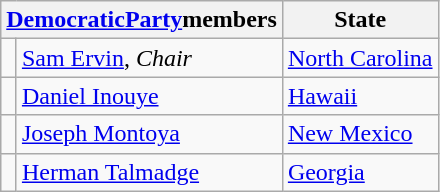<table class="wikitable">
<tr>
<th colspan=2><a href='#'>DemocraticParty</a>members</th>
<th>State</th>
</tr>
<tr>
<td></td>
<td><a href='#'>Sam Ervin</a>, <em>Chair</em></td>
<td><a href='#'>North Carolina</a></td>
</tr>
<tr>
<td></td>
<td><a href='#'>Daniel Inouye</a></td>
<td><a href='#'>Hawaii</a></td>
</tr>
<tr>
<td></td>
<td><a href='#'>Joseph Montoya</a></td>
<td><a href='#'>New Mexico</a></td>
</tr>
<tr>
<td></td>
<td><a href='#'>Herman Talmadge</a></td>
<td><a href='#'>Georgia</a></td>
</tr>
</table>
